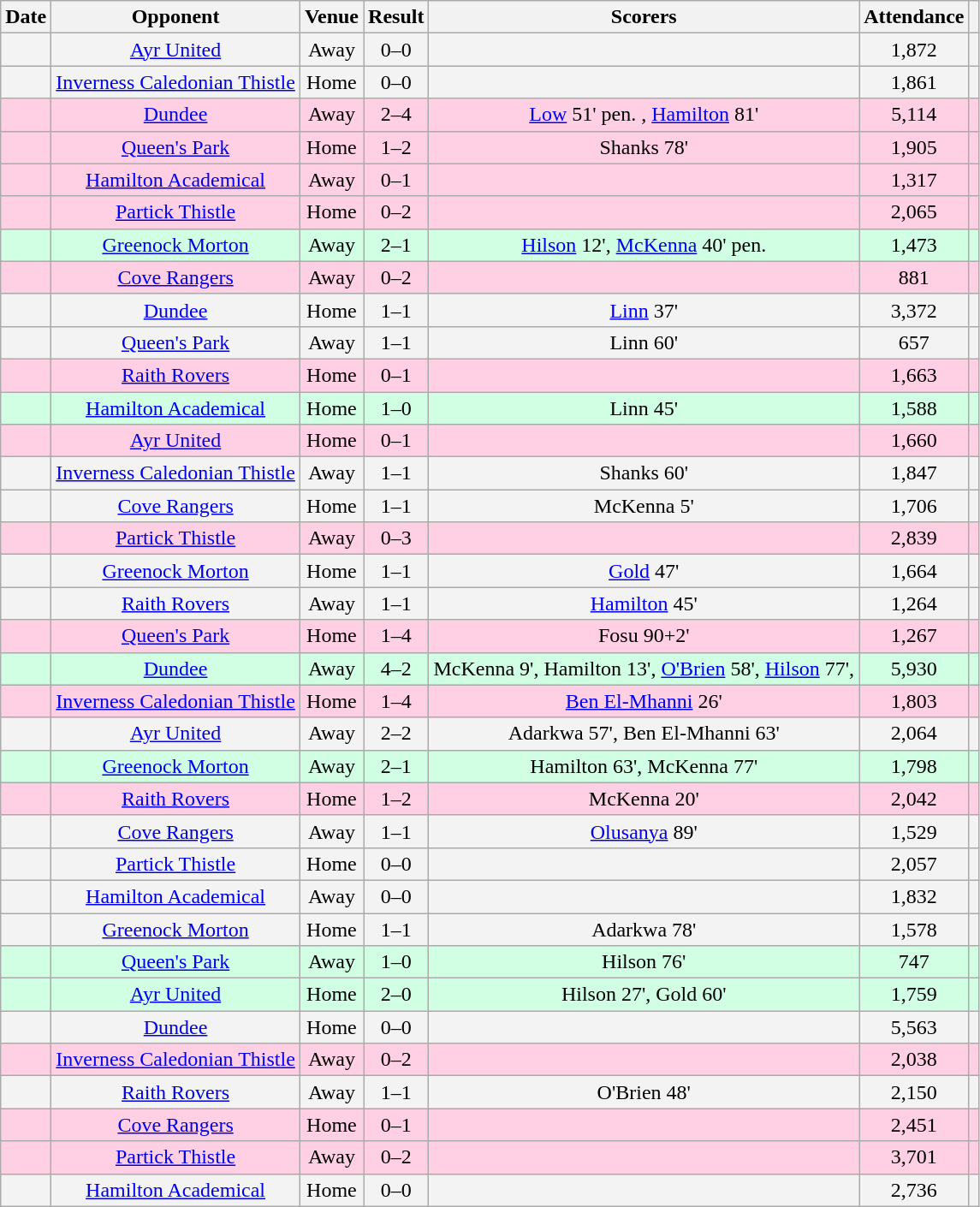<table class="wikitable sortable" style="text-align:center;">
<tr>
<th>Date</th>
<th>Opponent</th>
<th>Venue</th>
<th>Result</th>
<th class=unsortable>Scorers</th>
<th>Attendance</th>
<th></th>
</tr>
<tr style="background-color: #f3f3f3;">
<td></td>
<td><a href='#'>Ayr United</a></td>
<td>Away</td>
<td>0–0</td>
<td></td>
<td>1,872</td>
<td></td>
</tr>
<tr style="background-color: #f3f3f3;">
<td></td>
<td><a href='#'>Inverness Caledonian Thistle</a></td>
<td>Home</td>
<td>0–0</td>
<td></td>
<td>1,861</td>
<td></td>
</tr>
<tr style="background-color: #ffd0e3;">
<td></td>
<td><a href='#'>Dundee</a></td>
<td>Away</td>
<td>2–4</td>
<td><a href='#'>Low</a> 51' pen. , <a href='#'>Hamilton</a> 81'</td>
<td>5,114</td>
<td></td>
</tr>
<tr style="background-color: #ffd0e3;">
<td></td>
<td><a href='#'>Queen's Park</a></td>
<td>Home</td>
<td>1–2</td>
<td>Shanks 78'</td>
<td>1,905</td>
<td></td>
</tr>
<tr style="background-color: #ffd0e3;">
<td></td>
<td><a href='#'>Hamilton Academical</a></td>
<td>Away</td>
<td>0–1</td>
<td></td>
<td>1,317</td>
<td></td>
</tr>
<tr style="background-color: #ffd0e3;">
<td></td>
<td><a href='#'>Partick Thistle</a></td>
<td>Home</td>
<td>0–2</td>
<td></td>
<td>2,065</td>
<td></td>
</tr>
<tr style="background-color: #d0ffe3;">
<td></td>
<td><a href='#'>Greenock Morton</a></td>
<td>Away</td>
<td>2–1</td>
<td><a href='#'>Hilson</a> 12', <a href='#'>McKenna</a> 40' pen.</td>
<td>1,473</td>
<td></td>
</tr>
<tr style="background-color: #ffd0e3;">
<td></td>
<td><a href='#'>Cove Rangers</a></td>
<td>Away</td>
<td>0–2</td>
<td></td>
<td>881</td>
<td></td>
</tr>
<tr style="background-color: #f3f3f3;">
<td></td>
<td><a href='#'>Dundee</a></td>
<td>Home</td>
<td>1–1</td>
<td><a href='#'>Linn</a> 37'</td>
<td>3,372</td>
<td></td>
</tr>
<tr style="background-color: #f3f3f3;">
<td></td>
<td><a href='#'>Queen's Park</a></td>
<td>Away</td>
<td>1–1</td>
<td>Linn 60'</td>
<td>657</td>
<td></td>
</tr>
<tr style="background-color: #ffd0e3;">
<td></td>
<td><a href='#'>Raith Rovers</a></td>
<td>Home</td>
<td>0–1</td>
<td></td>
<td>1,663</td>
<td></td>
</tr>
<tr style="background-color: #d0ffe3;">
<td></td>
<td><a href='#'>Hamilton Academical</a></td>
<td>Home</td>
<td>1–0</td>
<td>Linn 45'</td>
<td>1,588</td>
<td></td>
</tr>
<tr style="background-color: #ffd0e3;">
<td></td>
<td><a href='#'>Ayr United</a></td>
<td>Home</td>
<td>0–1</td>
<td></td>
<td>1,660</td>
<td></td>
</tr>
<tr style="background-color: #f3f3f3;">
<td></td>
<td><a href='#'>Inverness Caledonian Thistle</a></td>
<td>Away</td>
<td>1–1</td>
<td>Shanks 60'</td>
<td>1,847</td>
<td></td>
</tr>
<tr style="background-color: #f3f3f3;">
<td></td>
<td><a href='#'>Cove Rangers</a></td>
<td>Home</td>
<td>1–1</td>
<td>McKenna 5'</td>
<td>1,706</td>
<td></td>
</tr>
<tr style="background-color: #ffd0e3;">
<td></td>
<td><a href='#'>Partick Thistle</a></td>
<td>Away</td>
<td>0–3</td>
<td></td>
<td>2,839</td>
<td></td>
</tr>
<tr style="background-color: #f3f3f3;">
<td></td>
<td><a href='#'>Greenock Morton</a></td>
<td>Home</td>
<td>1–1</td>
<td><a href='#'>Gold</a> 47'</td>
<td>1,664</td>
<td></td>
</tr>
<tr style="background-color: #f3f3f3;">
<td></td>
<td><a href='#'>Raith Rovers</a></td>
<td>Away</td>
<td>1–1</td>
<td><a href='#'>Hamilton</a> 45'</td>
<td>1,264</td>
<td></td>
</tr>
<tr style="background-color: #ffd0e3;">
<td></td>
<td><a href='#'>Queen's Park</a></td>
<td>Home</td>
<td>1–4</td>
<td>Fosu 90+2'</td>
<td>1,267</td>
<td></td>
</tr>
<tr style="background-color: #d0ffe3;">
<td></td>
<td><a href='#'>Dundee</a></td>
<td>Away</td>
<td>4–2</td>
<td>McKenna 9', Hamilton 13', <a href='#'>O'Brien</a> 58', <a href='#'>Hilson</a> 77',</td>
<td>5,930</td>
<td></td>
</tr>
<tr style="background-color: #ffd0e3;">
<td></td>
<td><a href='#'>Inverness Caledonian Thistle</a></td>
<td>Home</td>
<td>1–4</td>
<td><a href='#'>Ben El-Mhanni</a> 26'</td>
<td>1,803</td>
<td></td>
</tr>
<tr style="background-color: #f3f3f3;">
<td></td>
<td><a href='#'>Ayr United</a></td>
<td>Away</td>
<td>2–2</td>
<td>Adarkwa 57', Ben El-Mhanni 63'</td>
<td>2,064</td>
<td></td>
</tr>
<tr style="background-color: #d0ffe3;">
<td></td>
<td><a href='#'>Greenock Morton</a></td>
<td>Away</td>
<td>2–1</td>
<td>Hamilton 63', McKenna 77'</td>
<td>1,798</td>
<td></td>
</tr>
<tr style="background-color: #ffd0e3;">
<td></td>
<td><a href='#'>Raith Rovers</a></td>
<td>Home</td>
<td>1–2</td>
<td>McKenna 20'</td>
<td>2,042</td>
<td></td>
</tr>
<tr style="background-color: #f3f3f3;">
<td></td>
<td><a href='#'>Cove Rangers</a></td>
<td>Away</td>
<td>1–1</td>
<td><a href='#'>Olusanya</a> 89'</td>
<td>1,529</td>
<td></td>
</tr>
<tr style="background-color: #f3f3f3;">
<td></td>
<td><a href='#'>Partick Thistle</a></td>
<td>Home</td>
<td>0–0</td>
<td></td>
<td>2,057</td>
<td></td>
</tr>
<tr style="background-color: #f3f3f3;">
<td></td>
<td><a href='#'>Hamilton Academical</a></td>
<td>Away</td>
<td>0–0</td>
<td></td>
<td>1,832</td>
<td></td>
</tr>
<tr style="background-color: #f3f3f3;">
<td></td>
<td><a href='#'>Greenock Morton</a></td>
<td>Home</td>
<td>1–1</td>
<td>Adarkwa 78'</td>
<td>1,578</td>
<td></td>
</tr>
<tr style="background-color: #d0ffe3;">
<td></td>
<td><a href='#'>Queen's Park</a></td>
<td>Away</td>
<td>1–0</td>
<td>Hilson 76'</td>
<td>747</td>
<td></td>
</tr>
<tr style="background-color: #d0ffe3;">
<td></td>
<td><a href='#'>Ayr United</a></td>
<td>Home</td>
<td>2–0</td>
<td>Hilson 27', Gold 60'</td>
<td>1,759</td>
<td></td>
</tr>
<tr style="background-color: #f3f3f3;">
<td></td>
<td><a href='#'>Dundee</a></td>
<td>Home</td>
<td>0–0</td>
<td></td>
<td>5,563</td>
<td></td>
</tr>
<tr style="background-color: #ffd0e3;">
<td></td>
<td><a href='#'>Inverness Caledonian Thistle</a></td>
<td>Away</td>
<td>0–2</td>
<td></td>
<td>2,038</td>
<td></td>
</tr>
<tr style="background-color: #f3f3f3;">
<td></td>
<td><a href='#'>Raith Rovers</a></td>
<td>Away</td>
<td>1–1</td>
<td>O'Brien 48'</td>
<td>2,150</td>
<td></td>
</tr>
<tr style="background-color: #ffd0e3;">
<td></td>
<td><a href='#'>Cove Rangers</a></td>
<td>Home</td>
<td>0–1</td>
<td></td>
<td>2,451</td>
<td></td>
</tr>
<tr style="background-color: #ffd0e3;">
<td></td>
<td><a href='#'>Partick Thistle</a></td>
<td>Away</td>
<td>0–2</td>
<td></td>
<td>3,701</td>
<td></td>
</tr>
<tr style="background-color: #f3f3f3;">
<td></td>
<td><a href='#'>Hamilton Academical</a></td>
<td>Home</td>
<td>0–0</td>
<td></td>
<td>2,736</td>
<td></td>
</tr>
</table>
